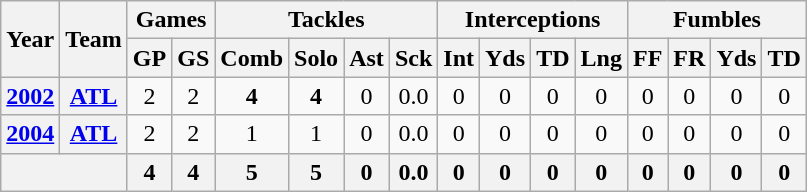<table class="wikitable" style="text-align:center">
<tr>
<th rowspan="2">Year</th>
<th rowspan="2">Team</th>
<th colspan="2">Games</th>
<th colspan="4">Tackles</th>
<th colspan="4">Interceptions</th>
<th colspan="4">Fumbles</th>
</tr>
<tr>
<th>GP</th>
<th>GS</th>
<th>Comb</th>
<th>Solo</th>
<th>Ast</th>
<th>Sck</th>
<th>Int</th>
<th>Yds</th>
<th>TD</th>
<th>Lng</th>
<th>FF</th>
<th>FR</th>
<th>Yds</th>
<th>TD</th>
</tr>
<tr>
<th><a href='#'>2002</a></th>
<th><a href='#'>ATL</a></th>
<td>2</td>
<td>2</td>
<td><strong>4</strong></td>
<td><strong>4</strong></td>
<td>0</td>
<td>0.0</td>
<td>0</td>
<td>0</td>
<td>0</td>
<td>0</td>
<td>0</td>
<td>0</td>
<td>0</td>
<td>0</td>
</tr>
<tr>
<th><a href='#'>2004</a></th>
<th><a href='#'>ATL</a></th>
<td>2</td>
<td>2</td>
<td>1</td>
<td>1</td>
<td>0</td>
<td>0.0</td>
<td>0</td>
<td>0</td>
<td>0</td>
<td>0</td>
<td>0</td>
<td>0</td>
<td>0</td>
<td>0</td>
</tr>
<tr>
<th colspan="2"></th>
<th>4</th>
<th>4</th>
<th>5</th>
<th>5</th>
<th>0</th>
<th>0.0</th>
<th>0</th>
<th>0</th>
<th>0</th>
<th>0</th>
<th>0</th>
<th>0</th>
<th>0</th>
<th>0</th>
</tr>
</table>
